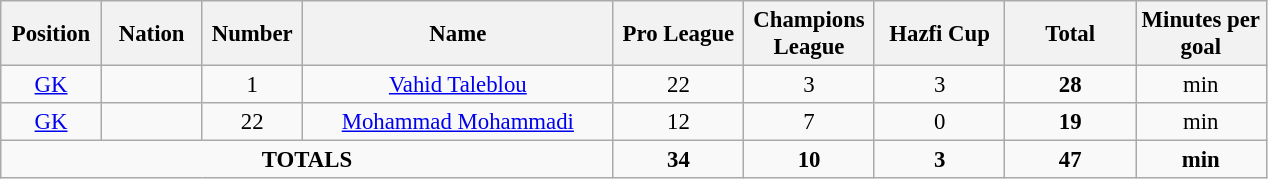<table class="wikitable" style="font-size: 95%; text-align: center;">
<tr>
<th width=60>Position</th>
<th width=60>Nation</th>
<th width=60>Number</th>
<th width=200>Name</th>
<th width=80>Pro League</th>
<th width=80>Champions League</th>
<th width=80>Hazfi Cup</th>
<th width=80>Total</th>
<th width=80>Minutes per goal</th>
</tr>
<tr>
<td><a href='#'>GK</a></td>
<td></td>
<td>1</td>
<td><a href='#'>Vahid Taleblou</a></td>
<td>22</td>
<td>3</td>
<td>3</td>
<td><strong>28</strong></td>
<td> min</td>
</tr>
<tr>
<td><a href='#'>GK</a></td>
<td></td>
<td>22</td>
<td><a href='#'>Mohammad Mohammadi</a></td>
<td>12</td>
<td>7</td>
<td>0</td>
<td><strong>19</strong></td>
<td> min</td>
</tr>
<tr>
<td colspan="4"><strong>TOTALS</strong></td>
<td><strong>34</strong></td>
<td><strong>10</strong></td>
<td><strong>3</strong></td>
<td><strong>47</strong></td>
<td><strong> min</strong></td>
</tr>
</table>
